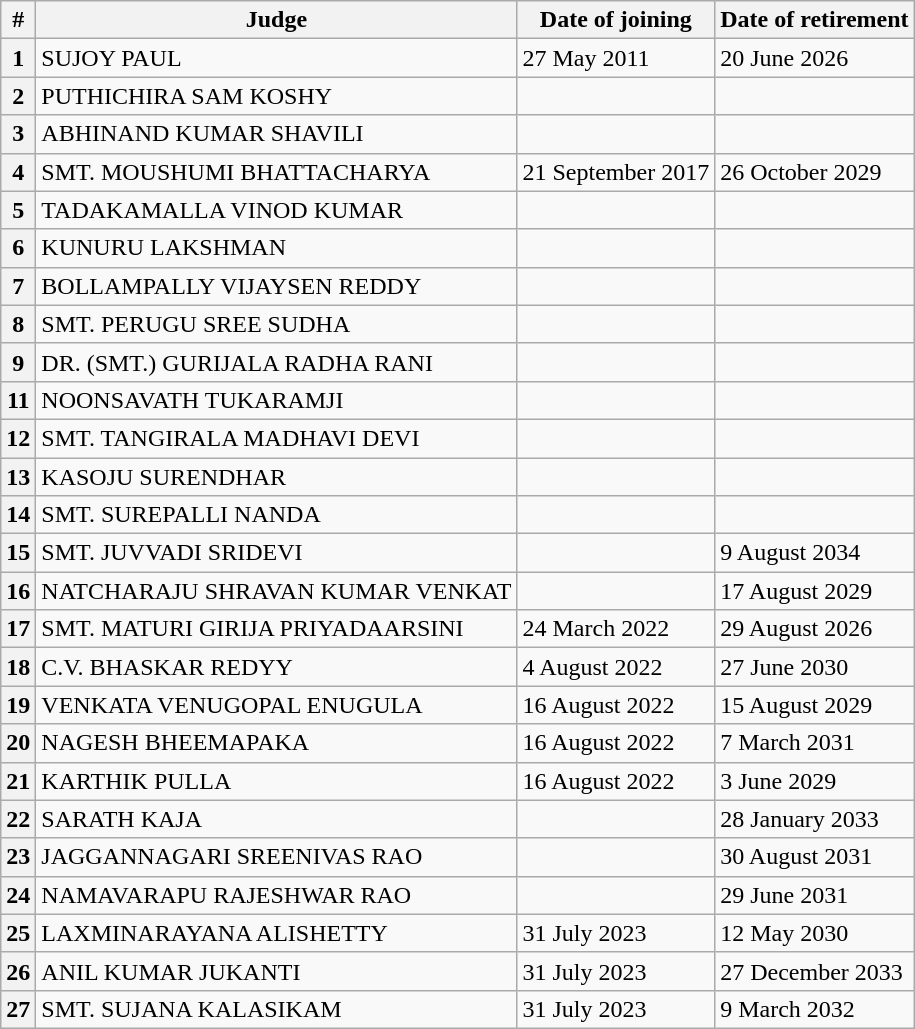<table class="wikitable sortable">
<tr>
<th>#</th>
<th>Judge</th>
<th>Date of joining</th>
<th>Date of retirement</th>
</tr>
<tr>
<th>1</th>
<td>SUJOY PAUL</td>
<td>27 May 2011</td>
<td>20 June 2026</td>
</tr>
<tr>
<th>2</th>
<td>PUTHICHIRA SAM KOSHY</td>
<td></td>
<td></td>
</tr>
<tr>
<th>3</th>
<td>ABHINAND KUMAR SHAVILI</td>
<td></td>
<td></td>
</tr>
<tr>
<th>4</th>
<td>SMT. MOUSHUMI BHATTACHARYA</td>
<td>21 September 2017</td>
<td>26 October 2029</td>
</tr>
<tr>
<th>5</th>
<td>TADAKAMALLA VINOD KUMAR</td>
<td></td>
<td></td>
</tr>
<tr>
<th>6</th>
<td>KUNURU LAKSHMAN</td>
<td></td>
<td></td>
</tr>
<tr>
<th>7</th>
<td>BOLLAMPALLY VIJAYSEN REDDY</td>
<td></td>
<td></td>
</tr>
<tr>
<th>8</th>
<td>SMT. PERUGU SREE SUDHA</td>
<td></td>
<td></td>
</tr>
<tr>
<th>9</th>
<td>DR. (SMT.) GURIJALA RADHA RANI</td>
<td></td>
<td></td>
</tr>
<tr>
<th>11</th>
<td>NOONSAVATH TUKARAMJI</td>
<td></td>
<td></td>
</tr>
<tr>
<th>12</th>
<td>SMT. TANGIRALA MADHAVI DEVI</td>
<td></td>
<td></td>
</tr>
<tr>
<th>13</th>
<td>KASOJU SURENDHAR</td>
<td></td>
<td></td>
</tr>
<tr>
<th>14</th>
<td>SMT. SUREPALLI NANDA</td>
<td></td>
<td></td>
</tr>
<tr>
<th>15</th>
<td>SMT. JUVVADI SRIDEVI</td>
<td></td>
<td>9 August 2034</td>
</tr>
<tr>
<th>16</th>
<td>NATCHARAJU SHRAVAN KUMAR VENKAT</td>
<td></td>
<td>17 August 2029</td>
</tr>
<tr>
<th>17</th>
<td>SMT. MATURI GIRIJA PRIYADAARSINI</td>
<td>24 March 2022</td>
<td>29 August 2026</td>
</tr>
<tr>
<th>18</th>
<td>C.V. BHASKAR REDYY</td>
<td>4 August 2022</td>
<td>27 June 2030</td>
</tr>
<tr>
<th>19</th>
<td>VENKATA VENUGOPAL ENUGULA</td>
<td>16 August 2022</td>
<td>15 August 2029</td>
</tr>
<tr>
<th>20</th>
<td>NAGESH BHEEMAPAKA</td>
<td>16 August 2022</td>
<td>7 March 2031</td>
</tr>
<tr>
<th>21</th>
<td>KARTHIK PULLA</td>
<td>16 August 2022</td>
<td>3 June 2029</td>
</tr>
<tr>
<th>22</th>
<td>SARATH KAJA</td>
<td></td>
<td>28 January 2033</td>
</tr>
<tr>
<th>23</th>
<td>JAGGANNAGARI SREENIVAS RAO</td>
<td></td>
<td>30 August 2031</td>
</tr>
<tr>
<th>24</th>
<td>NAMAVARAPU RAJESHWAR RAO</td>
<td></td>
<td>29 June 2031</td>
</tr>
<tr>
<th>25</th>
<td>LAXMINARAYANA ALISHETTY</td>
<td>31 July 2023</td>
<td>12 May 2030</td>
</tr>
<tr>
<th>26</th>
<td>ANIL KUMAR JUKANTI</td>
<td>31 July 2023</td>
<td>27 December 2033</td>
</tr>
<tr>
<th>27</th>
<td>SMT. SUJANA KALASIKAM</td>
<td>31 July 2023</td>
<td>9 March 2032</td>
</tr>
</table>
